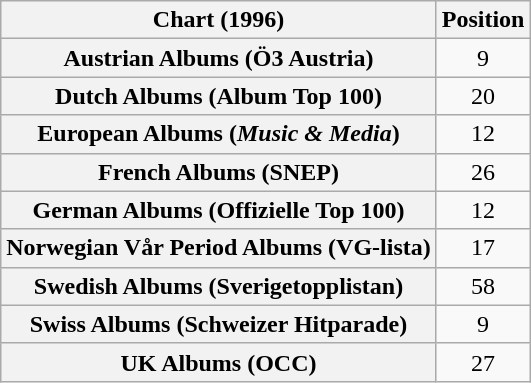<table class="wikitable sortable plainrowheaders" style="text-align:center">
<tr>
<th scope="col">Chart (1996)</th>
<th scope="col">Position</th>
</tr>
<tr>
<th scope="row">Austrian Albums (Ö3 Austria)</th>
<td>9</td>
</tr>
<tr>
<th scope="row">Dutch Albums (Album Top 100)</th>
<td>20</td>
</tr>
<tr>
<th scope="row">European Albums (<em>Music & Media</em>)</th>
<td>12</td>
</tr>
<tr>
<th scope="row">French Albums (SNEP)</th>
<td>26</td>
</tr>
<tr>
<th scope="row">German Albums (Offizielle Top 100)</th>
<td>12</td>
</tr>
<tr>
<th scope="row">Norwegian Vår Period Albums (VG-lista)</th>
<td>17</td>
</tr>
<tr>
<th scope="row">Swedish Albums (Sverigetopplistan)</th>
<td>58</td>
</tr>
<tr>
<th scope="row">Swiss Albums (Schweizer Hitparade)</th>
<td>9</td>
</tr>
<tr>
<th scope="row">UK Albums (OCC)</th>
<td>27</td>
</tr>
</table>
